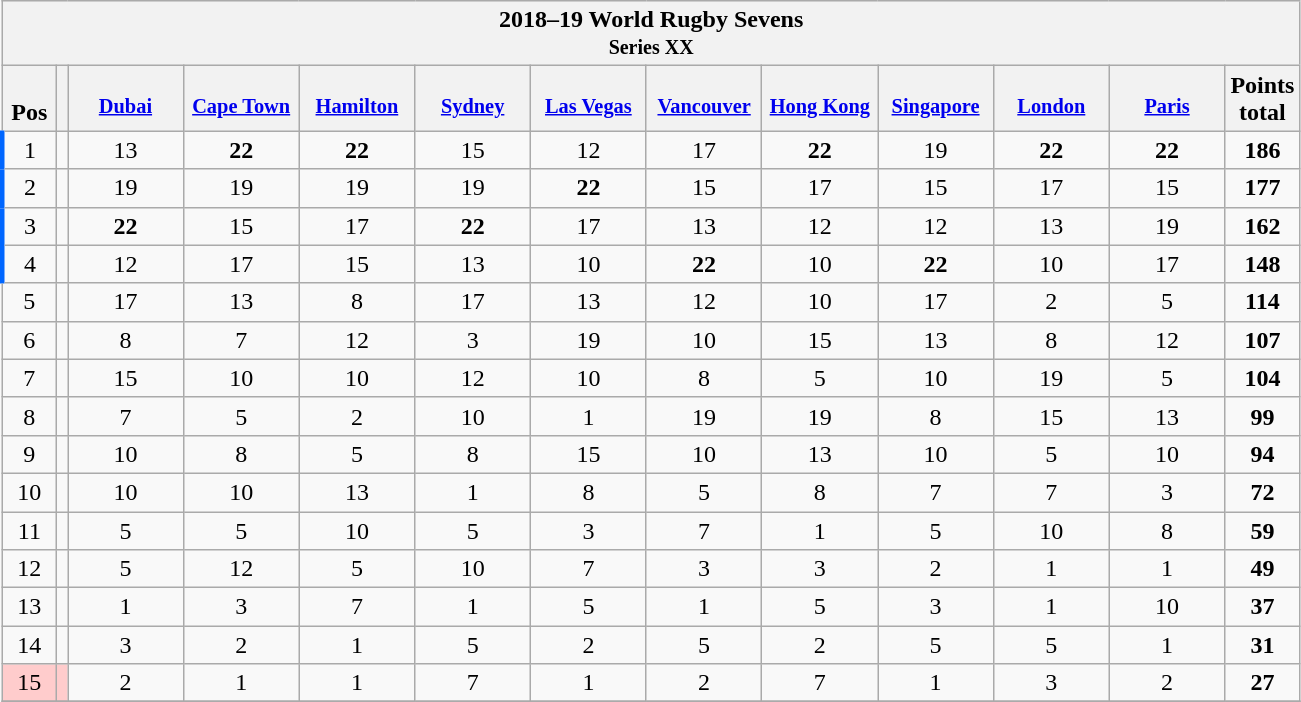<table class="wikitable" style="text-align:center;">
<tr bgcolor="#efefef">
<th colspan=13 style="border-right:0px;";>2018–19 World Rugby Sevens<br><small>Series XX</small></th>
</tr>
<tr bgcolor="#efefef">
<th style="width:1.8em;"> <br>Pos</th>
<th></th>
<th style="width:5.2em; vertical-align:top; font-size:85%;"><br><a href='#'>Dubai</a></th>
<th style="width:5.2em; vertical-align:top; font-size:85%;"><br><a href='#'>Cape Town</a></th>
<th style="width:5.2em; vertical-align:top; font-size:85%;"><br><a href='#'>Hamilton</a></th>
<th style="width:5.2em; vertical-align:top; font-size:85%;"><br><a href='#'>Sydney</a></th>
<th style="width:5.2em; vertical-align:top; font-size:85%;"><br><a href='#'>Las Vegas</a></th>
<th style="width:5.2em; vertical-align:top; font-size:85%;"><br><a href='#'>Vancouver</a></th>
<th style="width:5.2em; vertical-align:top; font-size:85%;"><br><a href='#'>Hong Kong</a></th>
<th style="width:5.2em; vertical-align:top; font-size:85%;"><br><a href='#'>Singapore</a></th>
<th style="width:5.2em; vertical-align:top; font-size:85%;"><br><a href='#'>London</a></th>
<th style="width:5.2em; vertical-align:top; font-size:85%;"><br><a href='#'>Paris</a></th>
<th>Points<br>total</th>
</tr>
<tr style="border-left:3px solid #06f;">
<td>1</td>
<td align="left"></td>
<td>13</td>
<td><strong>22</strong></td>
<td><strong>22</strong></td>
<td>15</td>
<td>12</td>
<td>17</td>
<td><strong>22</strong></td>
<td>19</td>
<td><strong>22</strong></td>
<td><strong>22</strong></td>
<td><strong>186</strong></td>
</tr>
<tr style="border-left:3px solid #06f;">
<td>2</td>
<td align="left"></td>
<td>19</td>
<td>19</td>
<td>19</td>
<td>19</td>
<td><strong>22</strong></td>
<td>15</td>
<td>17</td>
<td>15</td>
<td>17</td>
<td>15</td>
<td><strong>177</strong></td>
</tr>
<tr style="border-left:3px solid #06f;">
<td>3</td>
<td align="left"></td>
<td><strong>22</strong></td>
<td>15</td>
<td>17</td>
<td><strong>22 </strong></td>
<td>17</td>
<td>13</td>
<td>12</td>
<td>12</td>
<td>13</td>
<td>19</td>
<td><strong>162</strong></td>
</tr>
<tr style="border-left:3px solid #06f;">
<td>4</td>
<td align="left"></td>
<td>12</td>
<td>17</td>
<td>15</td>
<td>13</td>
<td>10</td>
<td><strong>22</strong></td>
<td>10</td>
<td><strong>22</strong></td>
<td>10</td>
<td>17</td>
<td><strong>148</strong></td>
</tr>
<tr>
<td>5</td>
<td align="left"></td>
<td>17</td>
<td>13</td>
<td>8</td>
<td>17</td>
<td>13</td>
<td>12</td>
<td>10</td>
<td>17</td>
<td>2</td>
<td>5</td>
<td><strong>114</strong></td>
</tr>
<tr>
<td>6</td>
<td align="left"></td>
<td>8</td>
<td>7</td>
<td>12</td>
<td>3</td>
<td>19</td>
<td>10</td>
<td>15</td>
<td>13</td>
<td>8</td>
<td>12</td>
<td><strong>107</strong></td>
</tr>
<tr>
<td>7</td>
<td align="left"></td>
<td>15</td>
<td>10</td>
<td>10</td>
<td>12</td>
<td>10</td>
<td>8</td>
<td>5</td>
<td>10</td>
<td>19</td>
<td>5</td>
<td><strong>104</strong></td>
</tr>
<tr>
<td>8</td>
<td align="left"></td>
<td>7</td>
<td>5</td>
<td>2</td>
<td>10</td>
<td>1</td>
<td>19</td>
<td>19</td>
<td>8</td>
<td>15</td>
<td>13</td>
<td><strong>99</strong></td>
</tr>
<tr>
<td>9</td>
<td align="left"></td>
<td>10</td>
<td>8</td>
<td>5</td>
<td>8</td>
<td>15</td>
<td>10</td>
<td>13</td>
<td>10</td>
<td>5</td>
<td>10</td>
<td><strong>94</strong></td>
</tr>
<tr>
<td>10</td>
<td align="left"></td>
<td>10</td>
<td>10</td>
<td>13</td>
<td>1</td>
<td>8</td>
<td>5</td>
<td>8</td>
<td>7</td>
<td>7</td>
<td>3</td>
<td><strong>72</strong></td>
</tr>
<tr>
<td>11</td>
<td align="left"></td>
<td>5</td>
<td>5</td>
<td>10</td>
<td>5</td>
<td>3</td>
<td>7</td>
<td>1</td>
<td>5</td>
<td>10</td>
<td>8</td>
<td><strong>59</strong></td>
</tr>
<tr>
<td>12</td>
<td align="left"></td>
<td>5</td>
<td>12</td>
<td>5</td>
<td>10</td>
<td>7</td>
<td>3</td>
<td>3</td>
<td>2</td>
<td>1</td>
<td>1</td>
<td><strong>49</strong></td>
</tr>
<tr>
<td>13</td>
<td align="left"></td>
<td>1</td>
<td>3</td>
<td>7</td>
<td>1</td>
<td>5</td>
<td>1</td>
<td>5</td>
<td>3</td>
<td>1</td>
<td>10</td>
<td><strong>37</strong></td>
</tr>
<tr>
<td>14</td>
<td align="left"></td>
<td>3</td>
<td>2</td>
<td>1</td>
<td>5</td>
<td>2</td>
<td>5</td>
<td>2</td>
<td>5</td>
<td>5</td>
<td>1</td>
<td><strong>31</strong></td>
</tr>
<tr>
<td style="background:#fcc;">15</td>
<td style="background:#fcc;" align="left"></td>
<td>2</td>
<td>1</td>
<td>1</td>
<td>7</td>
<td>1</td>
<td>2</td>
<td>7</td>
<td>1</td>
<td>3</td>
<td>2</td>
<td><strong>27</strong></td>
</tr>
<tr>
</tr>
</table>
